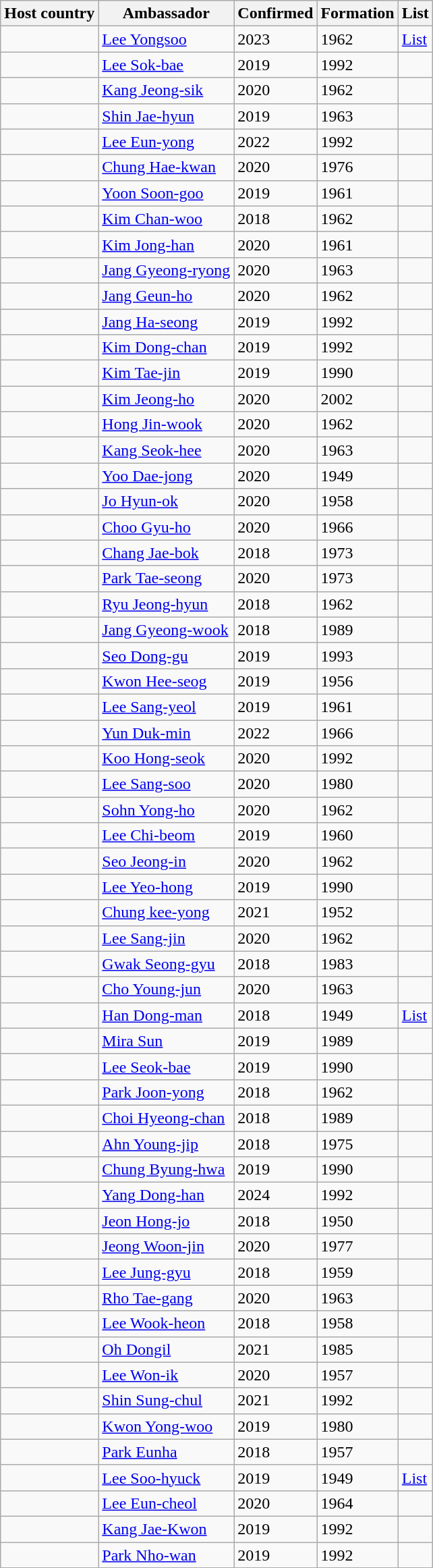<table class="wikitable sortable">
<tr>
<th>Host country</th>
<th>Ambassador</th>
<th>Confirmed</th>
<th>Formation</th>
<th>List</th>
</tr>
<tr>
<td></td>
<td><a href='#'>Lee Yongsoo</a></td>
<td>2023</td>
<td>1962</td>
<td><a href='#'>List</a></td>
</tr>
<tr>
<td></td>
<td><a href='#'>Lee Sok-bae</a></td>
<td>2019</td>
<td>1992</td>
<td></td>
</tr>
<tr>
<td></td>
<td><a href='#'>Kang Jeong-sik</a></td>
<td>2020</td>
<td>1962</td>
<td></td>
</tr>
<tr>
<td></td>
<td><a href='#'>Shin Jae-hyun</a></td>
<td>2019</td>
<td>1963</td>
<td></td>
</tr>
<tr>
<td></td>
<td><a href='#'>Lee Eun-yong</a></td>
<td>2022</td>
<td>1992</td>
<td></td>
</tr>
<tr>
<td></td>
<td><a href='#'>Chung Hae-kwan</a></td>
<td>2020</td>
<td>1976</td>
<td></td>
</tr>
<tr>
<td></td>
<td><a href='#'>Yoon Soon-goo</a></td>
<td>2019</td>
<td>1961</td>
<td></td>
</tr>
<tr>
<td></td>
<td><a href='#'>Kim Chan-woo</a></td>
<td>2018</td>
<td>1962</td>
<td></td>
</tr>
<tr>
<td></td>
<td><a href='#'>Kim Jong-han</a></td>
<td>2020</td>
<td>1961</td>
<td></td>
</tr>
<tr>
<td></td>
<td><a href='#'>Jang Gyeong-ryong</a></td>
<td>2020</td>
<td>1963</td>
<td></td>
</tr>
<tr>
<td></td>
<td><a href='#'>Jang Geun-ho</a></td>
<td>2020</td>
<td>1962</td>
<td></td>
</tr>
<tr>
<td></td>
<td><a href='#'>Jang Ha-seong</a></td>
<td>2019</td>
<td>1992</td>
<td></td>
</tr>
<tr>
<td></td>
<td><a href='#'>Kim Dong-chan</a></td>
<td>2019</td>
<td>1992</td>
<td></td>
</tr>
<tr>
<td></td>
<td><a href='#'>Kim Tae-jin</a></td>
<td>2019</td>
<td>1990</td>
<td></td>
</tr>
<tr>
<td></td>
<td><a href='#'>Kim Jeong-ho</a></td>
<td>2020</td>
<td>2002</td>
<td></td>
</tr>
<tr>
<td></td>
<td><a href='#'>Hong Jin-wook</a></td>
<td>2020</td>
<td>1962</td>
<td></td>
</tr>
<tr>
<td></td>
<td><a href='#'>Kang Seok-hee</a></td>
<td>2020</td>
<td>1963</td>
<td></td>
</tr>
<tr>
<td></td>
<td><a href='#'>Yoo Dae-jong</a></td>
<td>2020</td>
<td>1949</td>
<td></td>
</tr>
<tr>
<td></td>
<td><a href='#'>Jo Hyun-ok</a></td>
<td>2020</td>
<td>1958</td>
<td></td>
</tr>
<tr>
<td></td>
<td><a href='#'>Choo Gyu-ho</a></td>
<td>2020</td>
<td>1966</td>
<td></td>
</tr>
<tr>
<td></td>
<td><a href='#'>Chang Jae-bok</a></td>
<td>2018</td>
<td>1973</td>
<td></td>
</tr>
<tr>
<td></td>
<td><a href='#'>Park Tae-seong</a></td>
<td>2020</td>
<td>1973</td>
<td></td>
</tr>
<tr>
<td></td>
<td><a href='#'>Ryu Jeong-hyun</a></td>
<td>2018</td>
<td>1962</td>
<td></td>
</tr>
<tr>
<td></td>
<td><a href='#'>Jang Gyeong-wook</a></td>
<td>2018</td>
<td>1989</td>
<td></td>
</tr>
<tr>
<td></td>
<td><a href='#'>Seo Dong-gu</a></td>
<td>2019</td>
<td>1993</td>
<td></td>
</tr>
<tr>
<td></td>
<td><a href='#'>Kwon Hee-seog</a></td>
<td>2019</td>
<td>1956</td>
<td></td>
</tr>
<tr>
<td></td>
<td><a href='#'>Lee Sang-yeol</a></td>
<td>2019</td>
<td>1961</td>
<td></td>
</tr>
<tr>
<td></td>
<td><a href='#'>Yun Duk-min</a></td>
<td>2022</td>
<td>1966</td>
<td></td>
</tr>
<tr>
<td></td>
<td><a href='#'>Koo Hong-seok</a></td>
<td>2020</td>
<td>1992</td>
<td></td>
</tr>
<tr>
<td></td>
<td><a href='#'>Lee Sang-soo</a></td>
<td>2020</td>
<td>1980</td>
<td></td>
</tr>
<tr>
<td></td>
<td><a href='#'>Sohn Yong-ho</a></td>
<td>2020</td>
<td>1962</td>
<td></td>
</tr>
<tr>
<td></td>
<td><a href='#'>Lee Chi-beom</a></td>
<td>2019</td>
<td>1960</td>
<td></td>
</tr>
<tr>
<td></td>
<td><a href='#'>Seo Jeong-in</a></td>
<td>2020</td>
<td>1962</td>
<td></td>
</tr>
<tr>
<td></td>
<td><a href='#'>Lee Yeo-hong</a></td>
<td>2019</td>
<td>1990</td>
<td></td>
</tr>
<tr>
<td></td>
<td><a href='#'>Chung kee-yong</a></td>
<td>2021</td>
<td>1952</td>
<td></td>
</tr>
<tr>
<td></td>
<td><a href='#'>Lee Sang-jin</a></td>
<td>2020</td>
<td>1962</td>
<td></td>
</tr>
<tr>
<td></td>
<td><a href='#'>Gwak Seong-gyu</a></td>
<td>2018</td>
<td>1983</td>
<td></td>
</tr>
<tr>
<td></td>
<td><a href='#'>Cho Young-jun</a></td>
<td>2020</td>
<td>1963</td>
<td></td>
</tr>
<tr>
<td></td>
<td><a href='#'>Han Dong-man</a></td>
<td>2018</td>
<td>1949</td>
<td><a href='#'>List</a></td>
</tr>
<tr>
<td></td>
<td><a href='#'>Mira Sun</a></td>
<td>2019</td>
<td>1989</td>
<td></td>
</tr>
<tr>
<td></td>
<td><a href='#'>Lee Seok-bae</a></td>
<td>2019</td>
<td>1990</td>
<td></td>
</tr>
<tr>
<td></td>
<td><a href='#'>Park Joon-yong</a></td>
<td>2018</td>
<td>1962</td>
<td></td>
</tr>
<tr>
<td></td>
<td><a href='#'>Choi Hyeong-chan</a></td>
<td>2018</td>
<td>1989</td>
<td></td>
</tr>
<tr>
<td></td>
<td><a href='#'>Ahn Young-jip</a></td>
<td>2018</td>
<td>1975</td>
<td></td>
</tr>
<tr>
<td></td>
<td><a href='#'>Chung Byung-hwa</a></td>
<td>2019</td>
<td>1990</td>
<td></td>
</tr>
<tr>
<td></td>
<td><a href='#'>Yang Dong-han</a></td>
<td>2024</td>
<td>1992</td>
<td></td>
</tr>
<tr>
<td></td>
<td><a href='#'>Jeon Hong-jo</a></td>
<td>2018</td>
<td>1950</td>
<td></td>
</tr>
<tr>
<td></td>
<td><a href='#'>Jeong Woon-jin</a></td>
<td>2020</td>
<td>1977</td>
<td></td>
</tr>
<tr>
<td></td>
<td><a href='#'>Lee Jung-gyu</a></td>
<td>2018</td>
<td>1959</td>
<td></td>
</tr>
<tr>
<td></td>
<td><a href='#'>Rho Tae-gang</a></td>
<td>2020</td>
<td>1963</td>
<td></td>
</tr>
<tr>
<td></td>
<td><a href='#'>Lee Wook-heon</a></td>
<td>2018</td>
<td>1958</td>
<td></td>
</tr>
<tr>
<td></td>
<td><a href='#'>Oh Dongil</a></td>
<td>2021</td>
<td>1985</td>
<td></td>
</tr>
<tr>
<td></td>
<td><a href='#'>Lee Won-ik</a></td>
<td>2020</td>
<td>1957</td>
<td></td>
</tr>
<tr>
<td></td>
<td><a href='#'>Shin Sung-chul</a></td>
<td>2021</td>
<td>1992</td>
<td></td>
</tr>
<tr>
<td></td>
<td><a href='#'>Kwon Yong-woo</a></td>
<td>2019</td>
<td>1980</td>
<td></td>
</tr>
<tr>
<td></td>
<td><a href='#'>Park Eunha</a></td>
<td>2018</td>
<td>1957</td>
<td></td>
</tr>
<tr>
<td></td>
<td><a href='#'>Lee Soo-hyuck</a></td>
<td>2019</td>
<td>1949</td>
<td><a href='#'>List</a></td>
</tr>
<tr>
<td></td>
<td><a href='#'>Lee Eun-cheol</a></td>
<td>2020</td>
<td>1964</td>
<td></td>
</tr>
<tr>
<td></td>
<td><a href='#'>Kang Jae-Kwon</a></td>
<td>2019</td>
<td>1992</td>
<td></td>
</tr>
<tr>
<td></td>
<td><a href='#'>Park Nho-wan</a></td>
<td>2019</td>
<td>1992</td>
<td></td>
</tr>
<tr>
</tr>
</table>
